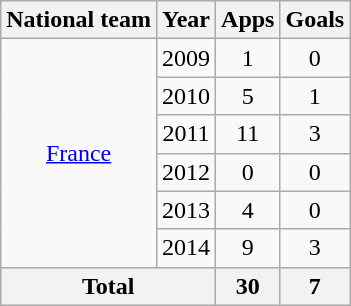<table class="wikitable" style="text-align: center;">
<tr>
<th>National team</th>
<th>Year</th>
<th>Apps</th>
<th>Goals</th>
</tr>
<tr>
<td rowspan="6"><a href='#'>France</a></td>
<td>2009</td>
<td>1</td>
<td>0</td>
</tr>
<tr>
<td>2010</td>
<td>5</td>
<td>1</td>
</tr>
<tr>
<td>2011</td>
<td>11</td>
<td>3</td>
</tr>
<tr>
<td>2012</td>
<td>0</td>
<td>0</td>
</tr>
<tr>
<td>2013</td>
<td>4</td>
<td>0</td>
</tr>
<tr>
<td>2014</td>
<td>9</td>
<td>3</td>
</tr>
<tr>
<th colspan="2">Total</th>
<th>30</th>
<th>7</th>
</tr>
</table>
